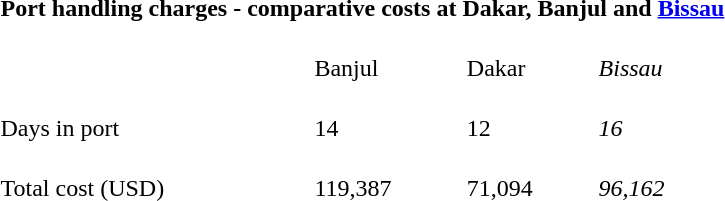<table>
<tr>
<th colspan="4"><strong>Port handling charges - comparative costs at Dakar, Banjul and <a href='#'>Bissau</a></strong></th>
</tr>
<tr>
<td></td>
<td><br>Banjul</td>
<td><br>Dakar</td>
<td><br><em>Bissau</em></td>
</tr>
<tr>
<td><br>Days in port</td>
<td><br>14</td>
<td><br>12</td>
<td><br><em>16</em></td>
</tr>
<tr>
<td><br>Total cost (USD)</td>
<td><br>119,387</td>
<td><br>71,094</td>
<td><br><em>96,162</em></td>
</tr>
</table>
